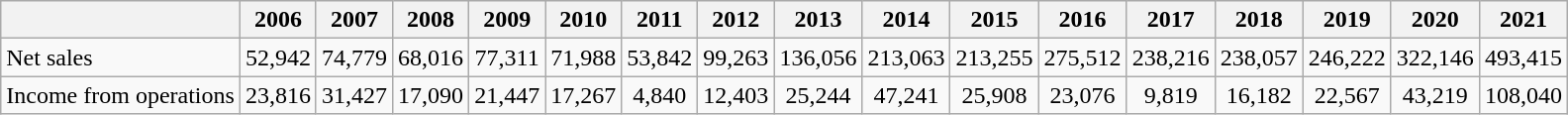<table class="wikitable" style="text-align:center;">
<tr>
<th></th>
<th>2006</th>
<th>2007</th>
<th>2008</th>
<th>2009</th>
<th>2010</th>
<th>2011</th>
<th>2012</th>
<th>2013</th>
<th>2014</th>
<th>2015</th>
<th>2016</th>
<th>2017</th>
<th>2018</th>
<th>2019</th>
<th>2020</th>
<th>2021</th>
</tr>
<tr>
<td style="text-align:left;">Net sales</td>
<td>52,942</td>
<td>74,779</td>
<td>68,016</td>
<td>77,311</td>
<td>71,988</td>
<td>53,842</td>
<td>99,263</td>
<td>136,056</td>
<td>213,063</td>
<td>213,255</td>
<td>275,512</td>
<td>238,216</td>
<td>238,057</td>
<td>246,222</td>
<td>322,146</td>
<td>493,415</td>
</tr>
<tr>
<td style="text-align:left;">Income from operations</td>
<td>23,816</td>
<td>31,427</td>
<td>17,090</td>
<td>21,447</td>
<td>17,267</td>
<td>4,840</td>
<td>12,403</td>
<td>25,244</td>
<td>47,241</td>
<td>25,908</td>
<td>23,076</td>
<td>9,819</td>
<td>16,182</td>
<td>22,567</td>
<td>43,219</td>
<td>108,040</td>
</tr>
</table>
